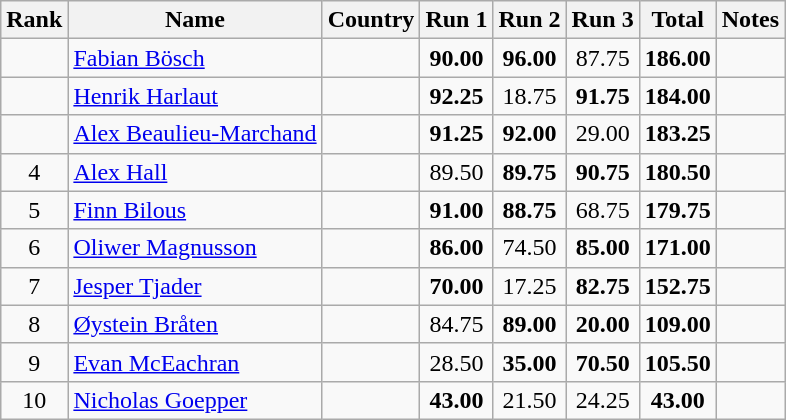<table class="wikitable sortable" style="text-align:center">
<tr>
<th>Rank</th>
<th>Name</th>
<th>Country</th>
<th>Run 1</th>
<th>Run 2</th>
<th>Run 3</th>
<th>Total</th>
<th>Notes</th>
</tr>
<tr>
<td></td>
<td align=left><a href='#'>Fabian Bösch</a></td>
<td align=left></td>
<td><strong>90.00</strong></td>
<td><strong>96.00</strong></td>
<td>87.75</td>
<td><strong>186.00</strong></td>
<td></td>
</tr>
<tr>
<td></td>
<td align=left><a href='#'>Henrik Harlaut</a></td>
<td align=left></td>
<td><strong>92.25</strong></td>
<td>18.75</td>
<td><strong>91.75</strong></td>
<td><strong>184.00</strong></td>
<td></td>
</tr>
<tr>
<td></td>
<td align=left><a href='#'>Alex Beaulieu-Marchand</a></td>
<td align=left></td>
<td><strong>91.25</strong></td>
<td><strong>92.00</strong></td>
<td>29.00</td>
<td><strong>183.25</strong></td>
<td></td>
</tr>
<tr>
<td>4</td>
<td align=left><a href='#'>Alex Hall</a></td>
<td align=left></td>
<td>89.50</td>
<td><strong>89.75</strong></td>
<td><strong>90.75</strong></td>
<td><strong>180.50</strong></td>
<td></td>
</tr>
<tr>
<td>5</td>
<td align=left><a href='#'>Finn Bilous</a></td>
<td align=left></td>
<td><strong>91.00</strong></td>
<td><strong>88.75</strong></td>
<td>68.75</td>
<td><strong>179.75</strong></td>
<td></td>
</tr>
<tr>
<td>6</td>
<td align=left><a href='#'>Oliwer Magnusson</a></td>
<td align=left></td>
<td><strong>86.00</strong></td>
<td>74.50</td>
<td><strong>85.00</strong></td>
<td><strong>171.00</strong></td>
<td></td>
</tr>
<tr>
<td>7</td>
<td align=left><a href='#'>Jesper Tjader</a></td>
<td align=left></td>
<td><strong>70.00</strong></td>
<td>17.25</td>
<td><strong>82.75</strong></td>
<td><strong>152.75</strong></td>
<td></td>
</tr>
<tr>
<td>8</td>
<td align=left><a href='#'>Øystein Bråten</a></td>
<td align=left></td>
<td>84.75</td>
<td><strong>89.00</strong></td>
<td><strong>20.00</strong></td>
<td><strong>109.00</strong></td>
<td></td>
</tr>
<tr>
<td>9</td>
<td align=left><a href='#'>Evan McEachran</a></td>
<td align=left></td>
<td>28.50</td>
<td><strong>35.00</strong></td>
<td><strong>70.50</strong></td>
<td><strong>105.50</strong></td>
<td></td>
</tr>
<tr>
<td>10</td>
<td align=left><a href='#'>Nicholas Goepper</a></td>
<td align=left></td>
<td><strong>43.00</strong></td>
<td>21.50</td>
<td>24.25</td>
<td><strong>43.00</strong></td>
<td></td>
</tr>
</table>
